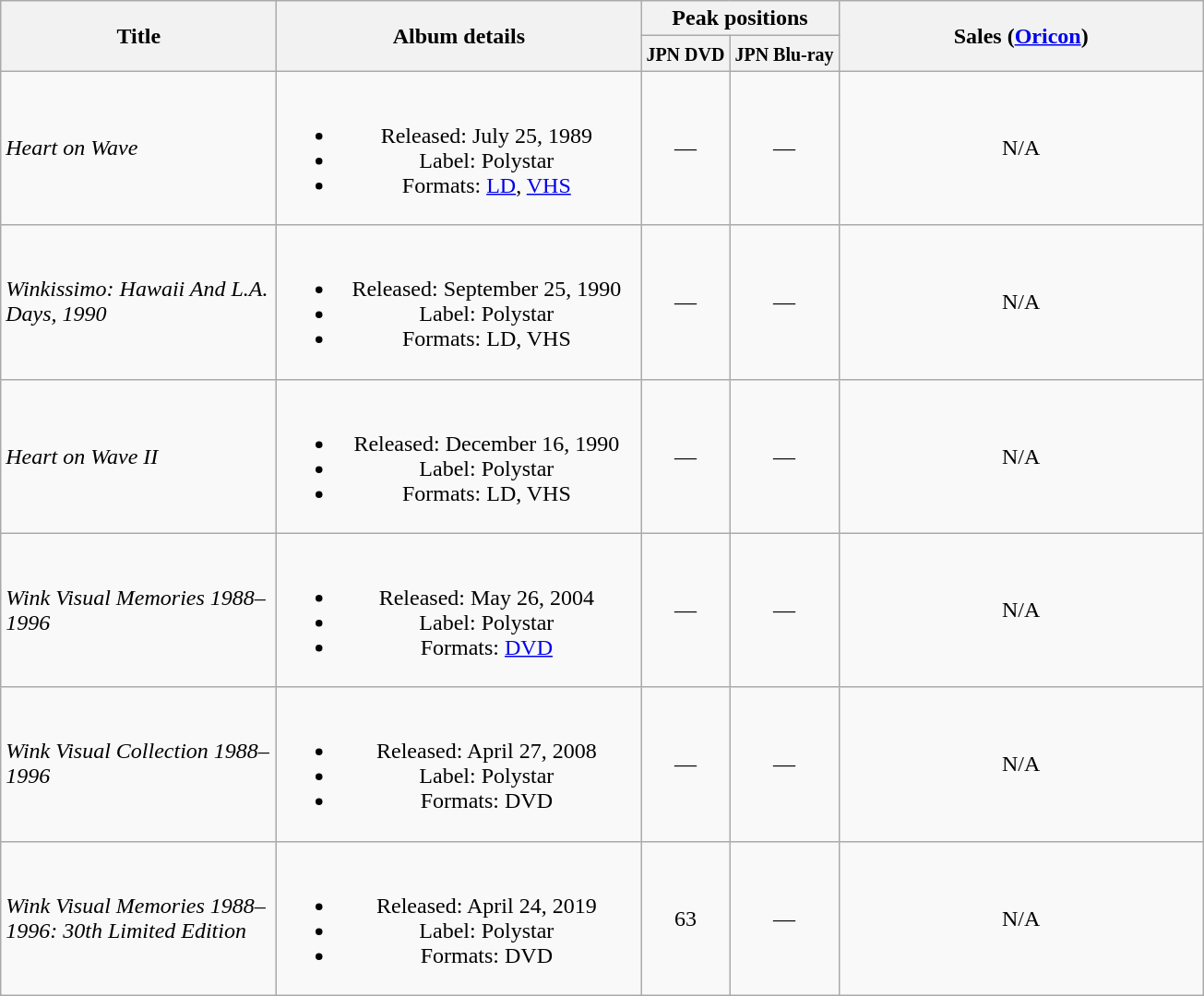<table class="wikitable plainrowheaders" style="text-align:center;">
<tr>
<th style="width:12em;" rowspan="2">Title</th>
<th style="width:16em;" rowspan="2">Album details</th>
<th colspan="2">Peak positions</th>
<th style="width:16em;" rowspan="2">Sales (<a href='#'>Oricon</a>)</th>
</tr>
<tr>
<th><small>JPN DVD</small><br></th>
<th><small>JPN Blu-ray</small><br></th>
</tr>
<tr>
<td align="left"><em>Heart on Wave</em></td>
<td><br><ul><li>Released: July 25, 1989</li><li>Label: Polystar</li><li>Formats: <a href='#'>LD</a>, <a href='#'>VHS</a></li></ul></td>
<td>—</td>
<td>—</td>
<td>N/A</td>
</tr>
<tr>
<td align="left"><em>Winkissimo: Hawaii And L.A. Days, 1990</em></td>
<td><br><ul><li>Released: September 25, 1990</li><li>Label: Polystar</li><li>Formats: LD, VHS</li></ul></td>
<td>—</td>
<td>—</td>
<td>N/A</td>
</tr>
<tr>
<td align="left"><em>Heart on Wave II</em></td>
<td><br><ul><li>Released: December 16, 1990</li><li>Label: Polystar</li><li>Formats: LD, VHS</li></ul></td>
<td>—</td>
<td>—</td>
<td>N/A</td>
</tr>
<tr>
<td align="left"><em>Wink Visual Memories 1988–1996</em></td>
<td><br><ul><li>Released: May 26, 2004</li><li>Label: Polystar</li><li>Formats: <a href='#'>DVD</a></li></ul></td>
<td>—</td>
<td>—</td>
<td>N/A</td>
</tr>
<tr>
<td align="left"><em>Wink Visual Collection 1988–1996</em></td>
<td><br><ul><li>Released: April 27, 2008</li><li>Label: Polystar</li><li>Formats: DVD</li></ul></td>
<td>—</td>
<td>—</td>
<td>N/A</td>
</tr>
<tr>
<td align="left"><em>Wink Visual Memories 1988–1996: 30th Limited Edition</em></td>
<td><br><ul><li>Released: April 24, 2019</li><li>Label: Polystar</li><li>Formats: DVD</li></ul></td>
<td>63</td>
<td>—</td>
<td>N/A</td>
</tr>
</table>
